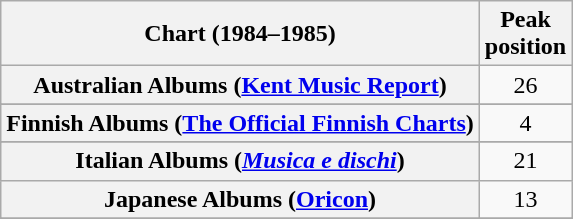<table class="wikitable sortable plainrowheaders">
<tr>
<th scope="col">Chart (1984–1985)</th>
<th scope="col">Peak<br>position</th>
</tr>
<tr>
<th scope="row">Australian Albums (<a href='#'>Kent Music Report</a>)</th>
<td align="center">26</td>
</tr>
<tr>
</tr>
<tr>
</tr>
<tr>
</tr>
<tr>
<th scope="row">Finnish Albums (<a href='#'>The Official Finnish Charts</a>)</th>
<td align="center">4</td>
</tr>
<tr>
</tr>
<tr>
<th scope="row">Italian Albums (<em><a href='#'>Musica e dischi</a></em>)</th>
<td style="text-align:center;">21</td>
</tr>
<tr>
<th scope="row">Japanese Albums (<a href='#'>Oricon</a>)</th>
<td align="center">13</td>
</tr>
<tr>
</tr>
<tr>
</tr>
<tr>
</tr>
<tr>
</tr>
<tr>
</tr>
<tr>
</tr>
</table>
